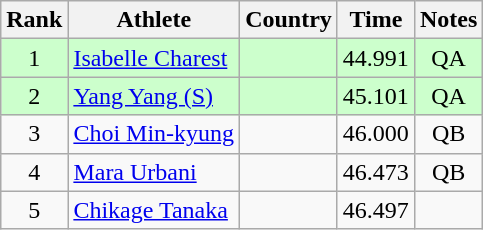<table class="wikitable" style="text-align:center">
<tr>
<th>Rank</th>
<th>Athlete</th>
<th>Country</th>
<th>Time</th>
<th>Notes</th>
</tr>
<tr bgcolor=ccffcc>
<td>1</td>
<td align=left><a href='#'>Isabelle Charest</a></td>
<td align=left></td>
<td>44.991</td>
<td>QA </td>
</tr>
<tr bgcolor=ccffcc>
<td>2</td>
<td align=left><a href='#'>Yang Yang (S)</a></td>
<td align=left></td>
<td>45.101</td>
<td>QA</td>
</tr>
<tr>
<td>3</td>
<td align=left><a href='#'>Choi Min-kyung</a></td>
<td align=left></td>
<td>46.000</td>
<td>QB</td>
</tr>
<tr>
<td>4</td>
<td align=left><a href='#'>Mara Urbani</a></td>
<td align=left></td>
<td>46.473</td>
<td>QB</td>
</tr>
<tr>
<td>5</td>
<td align=left><a href='#'>Chikage Tanaka</a></td>
<td align=left></td>
<td>46.497</td>
<td></td>
</tr>
</table>
